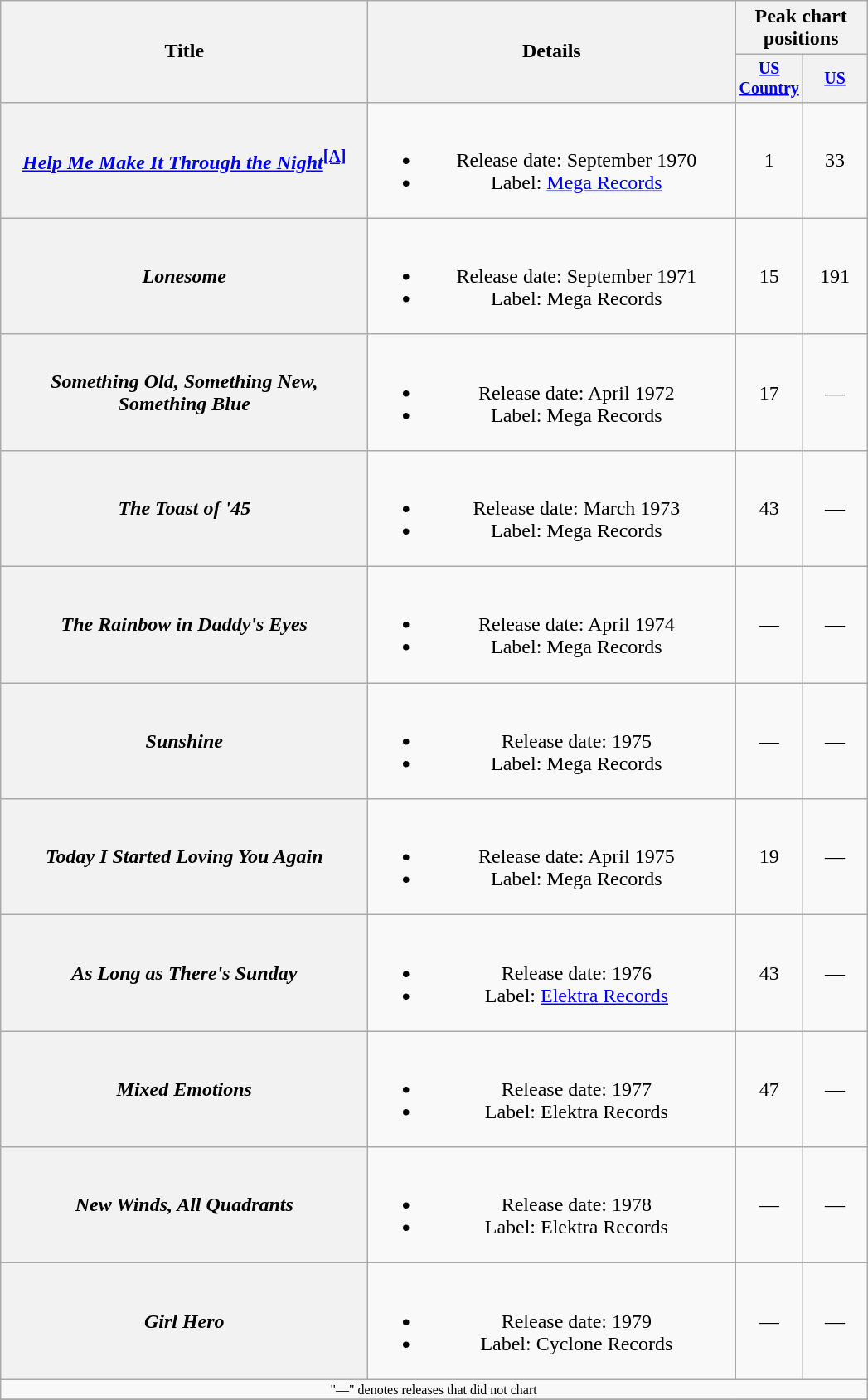<table class="wikitable plainrowheaders" style="text-align:center;">
<tr>
<th rowspan="2" style="width:18em;">Title</th>
<th rowspan="2" style="width:18em;">Details</th>
<th colspan="2">Peak chart<br>positions</th>
</tr>
<tr style="font-size:smaller;">
<th width="45"><a href='#'>US Country</a><br></th>
<th width="45"><a href='#'>US</a><br></th>
</tr>
<tr>
<th scope="row"><em><a href='#'>Help Me Make It Through the Night</a></em><sup><span></span><a href='#'><strong>[A]</strong></a></sup></th>
<td><br><ul><li>Release date: September 1970</li><li>Label: <a href='#'>Mega Records</a></li></ul></td>
<td>1</td>
<td>33</td>
</tr>
<tr>
<th scope="row"><em>Lonesome</em></th>
<td><br><ul><li>Release date: September 1971</li><li>Label: Mega Records</li></ul></td>
<td>15</td>
<td>191</td>
</tr>
<tr>
<th scope="row"><em>Something Old, Something New,<br>Something Blue</em></th>
<td><br><ul><li>Release date: April 1972</li><li>Label: Mega Records</li></ul></td>
<td>17</td>
<td>—</td>
</tr>
<tr>
<th scope="row"><em>The Toast of '45</em></th>
<td><br><ul><li>Release date: March 1973</li><li>Label: Mega Records</li></ul></td>
<td>43</td>
<td>—</td>
</tr>
<tr>
<th scope="row"><em>The Rainbow in Daddy's Eyes</em></th>
<td><br><ul><li>Release date: April 1974</li><li>Label: Mega Records</li></ul></td>
<td>—</td>
<td>—</td>
</tr>
<tr>
<th scope="row"><em>Sunshine</em></th>
<td><br><ul><li>Release date: 1975</li><li>Label: Mega Records</li></ul></td>
<td>—</td>
<td>—</td>
</tr>
<tr>
<th scope="row"><em>Today I Started Loving You Again</em></th>
<td><br><ul><li>Release date: April 1975</li><li>Label: Mega Records</li></ul></td>
<td>19</td>
<td>—</td>
</tr>
<tr>
<th scope="row"><em>As Long as There's Sunday </em></th>
<td><br><ul><li>Release date: 1976</li><li>Label: <a href='#'>Elektra Records</a></li></ul></td>
<td>43</td>
<td>—</td>
</tr>
<tr>
<th scope="row"><em>Mixed Emotions</em></th>
<td><br><ul><li>Release date: 1977</li><li>Label: Elektra Records</li></ul></td>
<td>47</td>
<td>—</td>
</tr>
<tr>
<th scope="row"><em>New Winds, All Quadrants </em></th>
<td><br><ul><li>Release date: 1978</li><li>Label: Elektra Records</li></ul></td>
<td>—</td>
<td>—</td>
</tr>
<tr>
<th scope="row"><em>Girl Hero</em></th>
<td><br><ul><li>Release date: 1979</li><li>Label: Cyclone Records</li></ul></td>
<td>—</td>
<td>—</td>
</tr>
<tr>
<td colspan="4" style="font-size: 8pt">"—" denotes releases that did not chart</td>
</tr>
<tr>
</tr>
</table>
